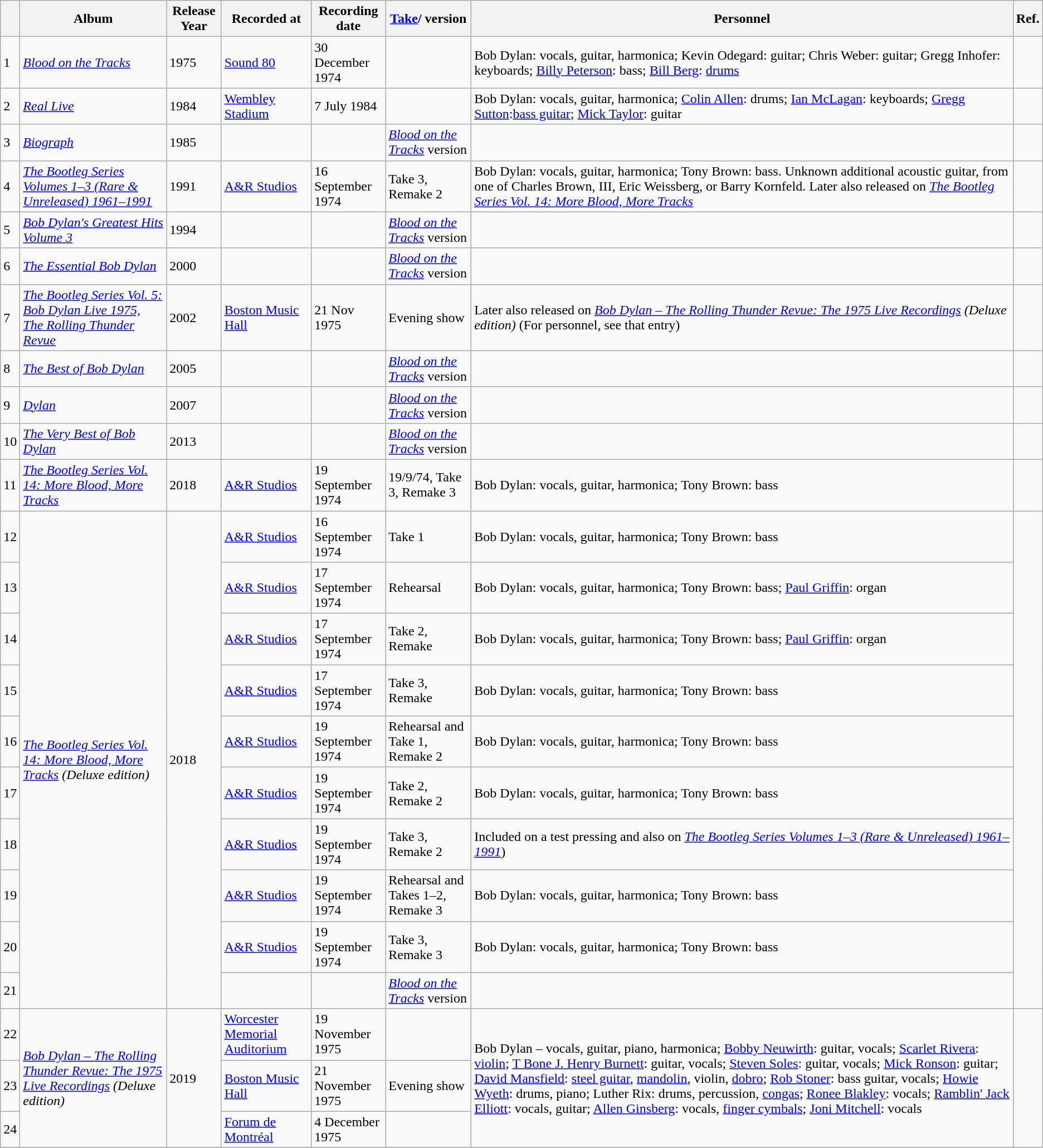<table class="wikitable sortable">
<tr>
<th></th>
<th>Album</th>
<th>Release Year</th>
<th>Recorded at</th>
<th>Recording date</th>
<th><a href='#'>Take</a>/ version</th>
<th>Personnel</th>
<th>Ref.</th>
</tr>
<tr>
<td>1</td>
<td><em><a href='#'>Blood on the Tracks</a></em></td>
<td>1975</td>
<td><a href='#'>Sound 80</a></td>
<td>30 December 1974</td>
<td></td>
<td>Bob Dylan: vocals, guitar, harmonica; Kevin Odegard: guitar; Chris Weber: guitar; Gregg Inhofer: keyboards; <a href='#'>Billy Peterson</a>: bass; <a href='#'>Bill Berg</a>: <a href='#'>drums</a></td>
<td align="center"></td>
</tr>
<tr>
<td>2</td>
<td><em><a href='#'>Real Live</a></em></td>
<td>1984</td>
<td><a href='#'>Wembley Stadium</a></td>
<td>7 July 1984</td>
<td></td>
<td>Bob Dylan: vocals, guitar, harmonica; <a href='#'>Colin Allen</a>: drums; <a href='#'>Ian McLagan</a>: keyboards; <a href='#'>Gregg Sutton</a>:<a href='#'>bass guitar</a>; <a href='#'>Mick Taylor</a>: guitar</td>
<td align="center"></td>
</tr>
<tr>
<td>3</td>
<td><em><a href='#'>Biograph</a></em></td>
<td>1985</td>
<td></td>
<td></td>
<td><em><a href='#'>Blood on the Tracks</a></em> version</td>
<td></td>
<td align="center"></td>
</tr>
<tr>
<td>4</td>
<td><em><a href='#'>The Bootleg Series Volumes 1–3 (Rare & Unreleased) 1961–1991</a></em></td>
<td>1991</td>
<td><a href='#'>A&R Studios</a></td>
<td>16 September 1974</td>
<td>Take 3, Remake 2</td>
<td>Bob Dylan: vocals, guitar, harmonica; Tony Brown: bass. Unknown additional acoustic guitar, from one of Charles Brown, III,  Eric Weissberg, or Barry Kornfeld. Later also released on <em><a href='#'>The Bootleg Series Vol. 14: More Blood, More Tracks</a></em></td>
<td align="center"></td>
</tr>
<tr>
<td>5</td>
<td><em><a href='#'>Bob Dylan's Greatest Hits Volume 3</a></em></td>
<td>1994</td>
<td></td>
<td></td>
<td><em><a href='#'>Blood on the Tracks</a></em> version</td>
<td></td>
<td align="center"></td>
</tr>
<tr>
<td>6</td>
<td><em><a href='#'>The Essential Bob Dylan</a></em></td>
<td>2000</td>
<td></td>
<td></td>
<td><em><a href='#'>Blood on the Tracks</a></em> version</td>
<td></td>
<td align="center"></td>
</tr>
<tr>
<td>7</td>
<td><em><a href='#'>The Bootleg Series Vol. 5: Bob Dylan Live 1975, The Rolling Thunder Revue</a></em></td>
<td>2002</td>
<td><a href='#'>Boston Music Hall</a></td>
<td>21 Nov 1975</td>
<td>Evening show</td>
<td>Later also released on <em><a href='#'>Bob Dylan – The Rolling Thunder Revue: The 1975 Live Recordings</a> (Deluxe edition)</em> (For personnel, see that entry)</td>
<td align="center"></td>
</tr>
<tr>
<td>8</td>
<td><em><a href='#'>The Best of Bob Dylan</a></em></td>
<td>2005</td>
<td></td>
<td></td>
<td><em><a href='#'>Blood on the Tracks</a></em> version</td>
<td></td>
<td align="center"></td>
</tr>
<tr>
<td>9</td>
<td><em><a href='#'>Dylan</a></em></td>
<td>2007</td>
<td></td>
<td></td>
<td><em><a href='#'>Blood on the Tracks</a></em> version</td>
<td></td>
<td align="center"></td>
</tr>
<tr>
<td>10</td>
<td><em><a href='#'>The Very Best of Bob Dylan</a></em></td>
<td>2013</td>
<td></td>
<td></td>
<td><em><a href='#'>Blood on the Tracks</a></em> version</td>
<td></td>
<td align="center"></td>
</tr>
<tr>
<td>11</td>
<td><em><a href='#'>The Bootleg Series Vol. 14: More Blood, More Tracks</a></em></td>
<td>2018</td>
<td><a href='#'>A&R Studios</a></td>
<td>19 September 1974</td>
<td>19/9/74, Take 3, Remake 3</td>
<td>Bob Dylan: vocals, guitar, harmonica; Tony Brown: bass</td>
<td align="center"></td>
</tr>
<tr>
<td>12</td>
<td rowspan="10"><em><a href='#'>The Bootleg Series Vol. 14: More Blood, More Tracks</a> (Deluxe edition)</em></td>
<td rowspan="10">2018</td>
<td><a href='#'>A&R Studios</a></td>
<td>16 September 1974</td>
<td>Take 1</td>
<td>Bob Dylan: vocals, guitar, harmonica; Tony Brown: bass</td>
<td rowspan="10" align="center"></td>
</tr>
<tr>
<td>13</td>
<td><a href='#'>A&R Studios</a></td>
<td>17 September 1974</td>
<td>Rehearsal</td>
<td>Bob Dylan: vocals, guitar, harmonica; Tony Brown: bass; <a href='#'>Paul Griffin</a>: organ</td>
</tr>
<tr>
<td>14</td>
<td><a href='#'>A&R Studios</a></td>
<td>17 September 1974</td>
<td>Take 2, Remake</td>
<td>Bob Dylan: vocals, guitar, harmonica; Tony Brown: bass; <a href='#'>Paul Griffin</a>: organ</td>
</tr>
<tr>
<td>15</td>
<td><a href='#'>A&R Studios</a></td>
<td>17 September 1974</td>
<td>Take 3, Remake</td>
<td>Bob Dylan: vocals, guitar, harmonica; Tony Brown: bass</td>
</tr>
<tr>
<td>16</td>
<td><a href='#'>A&R Studios</a></td>
<td>19 September 1974</td>
<td>Rehearsal and Take 1, Remake 2</td>
<td>Bob Dylan: vocals, guitar, harmonica; Tony Brown: bass</td>
</tr>
<tr>
<td>17</td>
<td><a href='#'>A&R Studios</a></td>
<td>19 September 1974</td>
<td>Take 2, Remake 2</td>
<td>Bob Dylan: vocals, guitar, harmonica; Tony Brown: bass</td>
</tr>
<tr>
<td>18</td>
<td><a href='#'>A&R Studios</a></td>
<td>19 September 1974</td>
<td>Take 3, Remake 2</td>
<td>Included on a test pressing and also on <em><a href='#'>The Bootleg Series Volumes 1–3 (Rare & Unreleased) 1961–1991</a></em>)</td>
</tr>
<tr>
<td>19</td>
<td><a href='#'>A&R Studios</a></td>
<td>19 September 1974</td>
<td>Rehearsal and Takes 1–2, Remake 3</td>
<td>Bob Dylan: vocals, guitar, harmonica; Tony Brown: bass</td>
</tr>
<tr>
<td>20</td>
<td><a href='#'>A&R Studios</a></td>
<td>19 September 1974</td>
<td>Take 3, Remake 3</td>
<td>Bob Dylan: vocals, guitar, harmonica; Tony Brown: bass</td>
</tr>
<tr>
<td>21</td>
<td></td>
<td></td>
<td><em><a href='#'>Blood on the Tracks</a></em> version</td>
<td></td>
</tr>
<tr>
<td>22</td>
<td rowspan="3"><em><a href='#'>Bob Dylan – The Rolling Thunder Revue: The 1975 Live Recordings</a> (Deluxe edition)</em></td>
<td rowspan="3">2019</td>
<td><a href='#'>Worcester Memorial Auditorium</a></td>
<td>19 November 1975</td>
<td></td>
<td rowspan="3">Bob Dylan – vocals, guitar, piano, harmonica; <a href='#'>Bobby Neuwirth</a>: guitar, vocals; <a href='#'>Scarlet Rivera</a>: <a href='#'>violin</a>; <a href='#'>T Bone J. Henry Burnett</a>: guitar, vocals; <a href='#'>Steven Soles</a>: guitar, vocals; <a href='#'>Mick Ronson</a>: guitar; <a href='#'>David Mansfield</a>: <a href='#'>steel guitar</a>, <a href='#'>mandolin</a>, violin, <a href='#'>dobro</a>; <a href='#'>Rob Stoner</a>: bass guitar, vocals; <a href='#'>Howie Wyeth</a>: drums, piano; Luther Rix: drums, percussion, <a href='#'>congas</a>; <a href='#'>Ronee Blakley</a>: vocals; <a href='#'>Ramblin' Jack Elliott</a>: vocals, guitar; <a href='#'>Allen Ginsberg</a>: vocals, <a href='#'>finger cymbals</a>; <a href='#'>Joni Mitchell</a>: vocals</td>
<td rowspan="3" align="center"></td>
</tr>
<tr>
<td>23</td>
<td><a href='#'>Boston Music Hall</a></td>
<td>21 November 1975</td>
<td>Evening show</td>
</tr>
<tr>
<td>24</td>
<td><a href='#'>Forum de Montréal</a></td>
<td>4 December 1975</td>
<td></td>
</tr>
<tr>
</tr>
</table>
